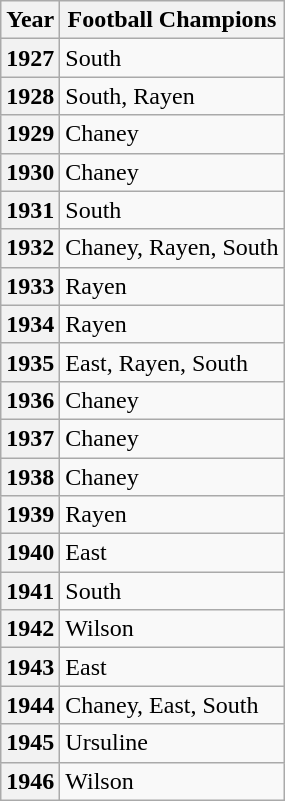<table class="wikitable">
<tr>
<th>Year</th>
<th>Football Champions</th>
</tr>
<tr align="left">
<th>1927</th>
<td>South</td>
</tr>
<tr align="left">
<th>1928</th>
<td>South, Rayen</td>
</tr>
<tr align="left">
<th>1929</th>
<td>Chaney</td>
</tr>
<tr align="left">
<th>1930</th>
<td>Chaney</td>
</tr>
<tr align="left">
<th>1931</th>
<td>South</td>
</tr>
<tr align="left">
<th>1932</th>
<td>Chaney, Rayen, South</td>
</tr>
<tr align="left">
<th>1933</th>
<td>Rayen</td>
</tr>
<tr align="left">
<th>1934</th>
<td>Rayen</td>
</tr>
<tr align="left">
<th>1935</th>
<td>East, Rayen, South</td>
</tr>
<tr align="left">
<th>1936</th>
<td>Chaney</td>
</tr>
<tr align="left">
<th>1937</th>
<td>Chaney</td>
</tr>
<tr align="left">
<th>1938</th>
<td>Chaney</td>
</tr>
<tr align="left">
<th>1939</th>
<td>Rayen</td>
</tr>
<tr align="left">
<th>1940</th>
<td>East</td>
</tr>
<tr align="left">
<th>1941</th>
<td>South</td>
</tr>
<tr align="left">
<th>1942</th>
<td>Wilson</td>
</tr>
<tr align="left">
<th>1943</th>
<td>East</td>
</tr>
<tr align="left">
<th>1944</th>
<td>Chaney, East, South</td>
</tr>
<tr align="left">
<th>1945</th>
<td>Ursuline</td>
</tr>
<tr align="left">
<th>1946</th>
<td>Wilson</td>
</tr>
</table>
